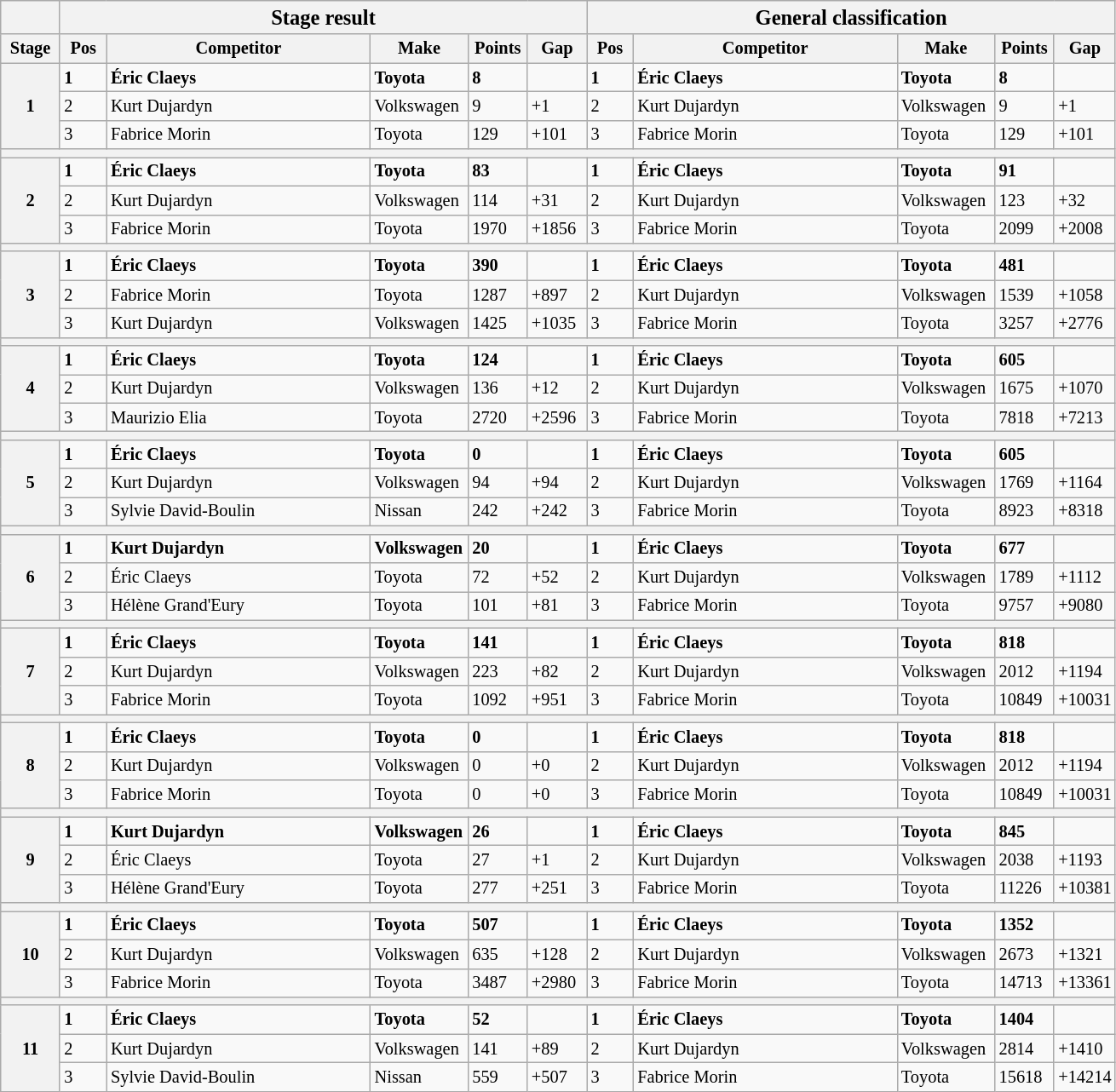<table class="wikitable" style="font-size:85%;">
<tr>
<th></th>
<th colspan=5><big>Stage result </big></th>
<th colspan=5><big>General classification</big></th>
</tr>
<tr>
<th width="40px">Stage</th>
<th width="30px">Pos</th>
<th width="200px">Competitor</th>
<th width="70px">Make</th>
<th width="40px">Points</th>
<th width="40px">Gap</th>
<th width="30px">Pos</th>
<th width="200px">Competitor</th>
<th width="70px">Make</th>
<th width="40px">Points</th>
<th width="40px">Gap</th>
</tr>
<tr>
<th rowspan=3>1</th>
<td><strong>1</strong></td>
<td><strong> Éric Claeys</strong></td>
<td><strong>Toyota</strong></td>
<td><strong>8</strong></td>
<td></td>
<td><strong>1</strong></td>
<td><strong> Éric Claeys</strong></td>
<td><strong>Toyota</strong></td>
<td><strong>8</strong></td>
<td></td>
</tr>
<tr>
<td>2</td>
<td> Kurt Dujardyn</td>
<td>Volkswagen</td>
<td>9</td>
<td>+1</td>
<td>2</td>
<td> Kurt Dujardyn</td>
<td>Volkswagen</td>
<td>9</td>
<td>+1</td>
</tr>
<tr>
<td>3</td>
<td> Fabrice Morin</td>
<td>Toyota</td>
<td>129</td>
<td>+101</td>
<td>3</td>
<td> Fabrice Morin</td>
<td>Toyota</td>
<td>129</td>
<td>+101</td>
</tr>
<tr>
<th colspan=11></th>
</tr>
<tr>
<th rowspan="3">2</th>
<td><strong>1</strong></td>
<td><strong> Éric Claeys</strong></td>
<td><strong>Toyota</strong></td>
<td><strong>83</strong></td>
<td></td>
<td><strong>1</strong></td>
<td><strong> Éric Claeys</strong></td>
<td><strong>Toyota</strong></td>
<td><strong>91</strong></td>
<td></td>
</tr>
<tr>
<td>2</td>
<td> Kurt Dujardyn</td>
<td>Volkswagen</td>
<td>114</td>
<td>+31</td>
<td>2</td>
<td> Kurt Dujardyn</td>
<td>Volkswagen</td>
<td>123</td>
<td>+32</td>
</tr>
<tr>
<td>3</td>
<td> Fabrice Morin</td>
<td>Toyota</td>
<td>1970</td>
<td>+1856</td>
<td>3</td>
<td> Fabrice Morin</td>
<td>Toyota</td>
<td>2099</td>
<td>+2008</td>
</tr>
<tr>
<th colspan="11"></th>
</tr>
<tr>
<th rowspan="3">3</th>
<td><strong>1</strong></td>
<td><strong> Éric Claeys</strong></td>
<td><strong>Toyota</strong></td>
<td><strong>390</strong></td>
<td></td>
<td><strong>1</strong></td>
<td><strong> Éric Claeys</strong></td>
<td><strong>Toyota</strong></td>
<td><strong>481</strong></td>
<td></td>
</tr>
<tr>
<td>2</td>
<td> Fabrice Morin</td>
<td>Toyota</td>
<td>1287</td>
<td>+897</td>
<td>2</td>
<td> Kurt Dujardyn</td>
<td>Volkswagen</td>
<td>1539</td>
<td>+1058</td>
</tr>
<tr>
<td>3</td>
<td> Kurt Dujardyn</td>
<td>Volkswagen</td>
<td>1425</td>
<td>+1035</td>
<td>3</td>
<td> Fabrice Morin</td>
<td>Toyota</td>
<td>3257</td>
<td>+2776</td>
</tr>
<tr>
<th colspan="11"></th>
</tr>
<tr>
<th rowspan="3">4</th>
<td><strong>1</strong></td>
<td><strong> Éric Claeys</strong></td>
<td><strong>Toyota</strong></td>
<td><strong>124</strong></td>
<td></td>
<td><strong>1</strong></td>
<td><strong> Éric Claeys</strong></td>
<td><strong>Toyota</strong></td>
<td><strong>605</strong></td>
<td></td>
</tr>
<tr>
<td>2</td>
<td> Kurt Dujardyn</td>
<td>Volkswagen</td>
<td>136</td>
<td>+12</td>
<td>2</td>
<td> Kurt Dujardyn</td>
<td>Volkswagen</td>
<td>1675</td>
<td>+1070</td>
</tr>
<tr>
<td>3</td>
<td> Maurizio Elia</td>
<td>Toyota</td>
<td>2720</td>
<td>+2596</td>
<td>3</td>
<td> Fabrice Morin</td>
<td>Toyota</td>
<td>7818</td>
<td>+7213</td>
</tr>
<tr>
<th colspan="11"></th>
</tr>
<tr>
<th rowspan="3">5</th>
<td><strong>1</strong></td>
<td><strong> Éric Claeys</strong></td>
<td><strong>Toyota</strong></td>
<td><strong>0</strong></td>
<td></td>
<td><strong>1</strong></td>
<td><strong> Éric Claeys</strong></td>
<td><strong>Toyota</strong></td>
<td><strong>605</strong></td>
<td></td>
</tr>
<tr>
<td>2</td>
<td> Kurt Dujardyn</td>
<td>Volkswagen</td>
<td>94</td>
<td>+94</td>
<td>2</td>
<td> Kurt Dujardyn</td>
<td>Volkswagen</td>
<td>1769</td>
<td>+1164</td>
</tr>
<tr>
<td>3</td>
<td> Sylvie David-Boulin</td>
<td>Nissan</td>
<td>242</td>
<td>+242</td>
<td>3</td>
<td> Fabrice Morin</td>
<td>Toyota</td>
<td>8923</td>
<td>+8318</td>
</tr>
<tr>
<th colspan="11"></th>
</tr>
<tr>
<th rowspan="3">6</th>
<td><strong>1</strong></td>
<td><strong> Kurt Dujardyn</strong></td>
<td><strong>Volkswagen</strong></td>
<td><strong>20</strong></td>
<td></td>
<td><strong>1</strong></td>
<td><strong> Éric Claeys</strong></td>
<td><strong>Toyota</strong></td>
<td><strong>677</strong></td>
<td></td>
</tr>
<tr>
<td>2</td>
<td> Éric Claeys</td>
<td>Toyota</td>
<td>72</td>
<td>+52</td>
<td>2</td>
<td> Kurt Dujardyn</td>
<td>Volkswagen</td>
<td>1789</td>
<td>+1112</td>
</tr>
<tr>
<td>3</td>
<td> Hélène Grand'Eury</td>
<td>Toyota</td>
<td>101</td>
<td>+81</td>
<td>3</td>
<td> Fabrice Morin</td>
<td>Toyota</td>
<td>9757</td>
<td>+9080</td>
</tr>
<tr>
<th colspan="11"></th>
</tr>
<tr>
<th rowspan="3">7</th>
<td><strong>1</strong></td>
<td><strong> Éric Claeys</strong></td>
<td><strong>Toyota</strong></td>
<td><strong>141</strong></td>
<td></td>
<td><strong>1</strong></td>
<td><strong> Éric Claeys</strong></td>
<td><strong>Toyota</strong></td>
<td><strong>818</strong></td>
<td></td>
</tr>
<tr>
<td>2</td>
<td> Kurt Dujardyn</td>
<td>Volkswagen</td>
<td>223</td>
<td>+82</td>
<td>2</td>
<td> Kurt Dujardyn</td>
<td>Volkswagen</td>
<td>2012</td>
<td>+1194</td>
</tr>
<tr>
<td>3</td>
<td> Fabrice Morin</td>
<td>Toyota</td>
<td>1092</td>
<td>+951</td>
<td>3</td>
<td> Fabrice Morin</td>
<td>Toyota</td>
<td>10849</td>
<td>+10031</td>
</tr>
<tr>
<th colspan="11"></th>
</tr>
<tr>
<th rowspan="3">8</th>
<td><strong>1</strong></td>
<td><strong> Éric Claeys</strong></td>
<td><strong>Toyota</strong></td>
<td><strong>0</strong></td>
<td></td>
<td><strong>1</strong></td>
<td><strong> Éric Claeys</strong></td>
<td><strong>Toyota</strong></td>
<td><strong>818</strong></td>
<td></td>
</tr>
<tr>
<td>2</td>
<td> Kurt Dujardyn</td>
<td>Volkswagen</td>
<td>0</td>
<td>+0</td>
<td>2</td>
<td> Kurt Dujardyn</td>
<td>Volkswagen</td>
<td>2012</td>
<td>+1194</td>
</tr>
<tr>
<td>3</td>
<td> Fabrice Morin</td>
<td>Toyota</td>
<td>0</td>
<td>+0</td>
<td>3</td>
<td> Fabrice Morin</td>
<td>Toyota</td>
<td>10849</td>
<td>+10031</td>
</tr>
<tr>
<th colspan="11"></th>
</tr>
<tr>
<th rowspan="3">9</th>
<td><strong>1</strong></td>
<td><strong> Kurt Dujardyn</strong></td>
<td><strong>Volkswagen</strong></td>
<td><strong>26</strong></td>
<td></td>
<td><strong>1</strong></td>
<td><strong> Éric Claeys</strong></td>
<td><strong>Toyota</strong></td>
<td><strong>845</strong></td>
<td></td>
</tr>
<tr>
<td>2</td>
<td> Éric Claeys</td>
<td>Toyota</td>
<td>27</td>
<td>+1</td>
<td>2</td>
<td> Kurt Dujardyn</td>
<td>Volkswagen</td>
<td>2038</td>
<td>+1193</td>
</tr>
<tr>
<td>3</td>
<td> Hélène Grand'Eury</td>
<td>Toyota</td>
<td>277</td>
<td>+251</td>
<td>3</td>
<td> Fabrice Morin</td>
<td>Toyota</td>
<td>11226</td>
<td>+10381</td>
</tr>
<tr>
<th colspan="11"></th>
</tr>
<tr>
<th rowspan="3">10</th>
<td><strong>1</strong></td>
<td><strong> Éric Claeys</strong></td>
<td><strong>Toyota</strong></td>
<td><strong>507</strong></td>
<td></td>
<td><strong>1</strong></td>
<td><strong> Éric Claeys</strong></td>
<td><strong>Toyota</strong></td>
<td><strong>1352</strong></td>
<td></td>
</tr>
<tr>
<td>2</td>
<td> Kurt Dujardyn</td>
<td>Volkswagen</td>
<td>635</td>
<td>+128</td>
<td>2</td>
<td> Kurt Dujardyn</td>
<td>Volkswagen</td>
<td>2673</td>
<td>+1321</td>
</tr>
<tr>
<td>3</td>
<td> Fabrice Morin</td>
<td>Toyota</td>
<td>3487</td>
<td>+2980</td>
<td>3</td>
<td> Fabrice Morin</td>
<td>Toyota</td>
<td>14713</td>
<td>+13361</td>
</tr>
<tr>
<th colspan="11"></th>
</tr>
<tr>
<th rowspan="3">11</th>
<td><strong>1</strong></td>
<td><strong> Éric Claeys</strong></td>
<td><strong>Toyota</strong></td>
<td><strong>52</strong></td>
<td></td>
<td><strong>1</strong></td>
<td><strong> Éric Claeys</strong></td>
<td><strong>Toyota</strong></td>
<td><strong>1404</strong></td>
<td></td>
</tr>
<tr>
<td>2</td>
<td> Kurt Dujardyn</td>
<td>Volkswagen</td>
<td>141</td>
<td>+89</td>
<td>2</td>
<td> Kurt Dujardyn</td>
<td>Volkswagen</td>
<td>2814</td>
<td>+1410</td>
</tr>
<tr>
<td>3</td>
<td> Sylvie David-Boulin</td>
<td>Nissan</td>
<td>559</td>
<td>+507</td>
<td>3</td>
<td> Fabrice Morin</td>
<td>Toyota</td>
<td>15618</td>
<td>+14214</td>
</tr>
</table>
